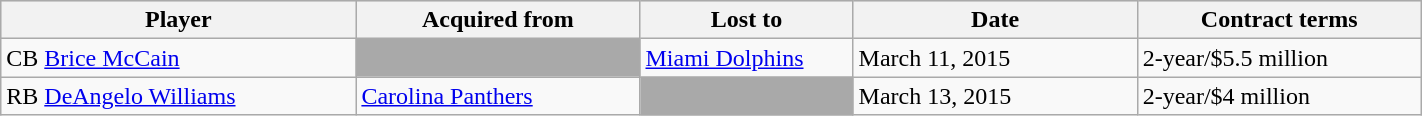<table class="wikitable" style="width:75%;">
<tr style="text-align:center; background:#ddd;">
<th style="width:25%;">Player</th>
<th style="width:20%;">Acquired from</th>
<th style="width:15%;">Lost to</th>
<th style="width:20%;">Date</th>
<th style="width:20%;">Contract terms</th>
</tr>
<tr>
<td>CB <a href='#'>Brice McCain</a></td>
<td style="background:darkgray;"></td>
<td><a href='#'>Miami Dolphins</a></td>
<td>March 11, 2015</td>
<td>2-year/$5.5 million</td>
</tr>
<tr>
<td>RB <a href='#'>DeAngelo Williams</a></td>
<td><a href='#'>Carolina Panthers</a></td>
<td style="background:darkgray;"></td>
<td>March 13, 2015</td>
<td>2-year/$4 million</td>
</tr>
</table>
